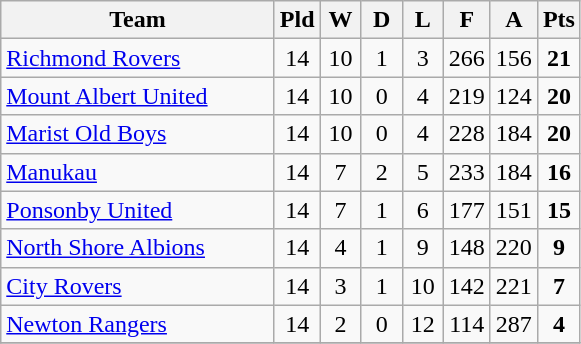<table class="wikitable" style="text-align:center;">
<tr>
<th width=175>Team</th>
<th width=20 abbr="Played">Pld</th>
<th width=20 abbr="Won">W</th>
<th width=20 abbr="Drawn">D</th>
<th width=20 abbr="Lost">L</th>
<th width=20 abbr="For">F</th>
<th width=20 abbr="Against">A</th>
<th width=20 abbr="Points">Pts</th>
</tr>
<tr>
<td style="text-align:left;"><a href='#'>Richmond Rovers</a></td>
<td>14</td>
<td>10</td>
<td>1</td>
<td>3</td>
<td>266</td>
<td>156</td>
<td><strong>21</strong></td>
</tr>
<tr>
<td style="text-align:left;"><a href='#'>Mount Albert United</a></td>
<td>14</td>
<td>10</td>
<td>0</td>
<td>4</td>
<td>219</td>
<td>124</td>
<td><strong>20</strong></td>
</tr>
<tr>
<td style="text-align:left;"><a href='#'>Marist Old Boys</a></td>
<td>14</td>
<td>10</td>
<td>0</td>
<td>4</td>
<td>228</td>
<td>184</td>
<td><strong>20</strong></td>
</tr>
<tr>
<td style="text-align:left;"><a href='#'>Manukau</a></td>
<td>14</td>
<td>7</td>
<td>2</td>
<td>5</td>
<td>233</td>
<td>184</td>
<td><strong>16</strong></td>
</tr>
<tr>
<td style="text-align:left;"><a href='#'>Ponsonby United</a></td>
<td>14</td>
<td>7</td>
<td>1</td>
<td>6</td>
<td>177</td>
<td>151</td>
<td><strong>15</strong></td>
</tr>
<tr>
<td style="text-align:left;"><a href='#'>North Shore Albions</a></td>
<td>14</td>
<td>4</td>
<td>1</td>
<td>9</td>
<td>148</td>
<td>220</td>
<td><strong>9</strong></td>
</tr>
<tr>
<td style="text-align:left;"><a href='#'>City Rovers</a></td>
<td>14</td>
<td>3</td>
<td>1</td>
<td>10</td>
<td>142</td>
<td>221</td>
<td><strong>7</strong></td>
</tr>
<tr>
<td style="text-align:left;"><a href='#'>Newton Rangers</a></td>
<td>14</td>
<td>2</td>
<td>0</td>
<td>12</td>
<td>114</td>
<td>287</td>
<td><strong>4</strong></td>
</tr>
<tr>
</tr>
</table>
